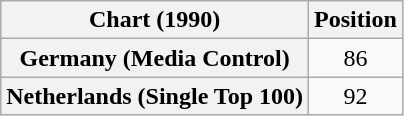<table class="wikitable plainrowheaders" style="text-align:center">
<tr>
<th scope="col">Chart (1990)</th>
<th scope="col">Position</th>
</tr>
<tr>
<th scope="row">Germany (Media Control)</th>
<td>86</td>
</tr>
<tr>
<th scope="row">Netherlands (Single Top 100)</th>
<td>92</td>
</tr>
</table>
